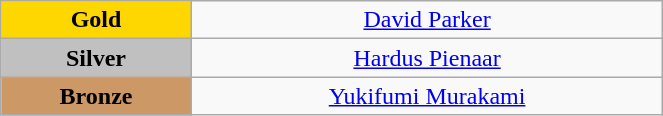<table class="wikitable" style="text-align:center; " width="35%">
<tr>
<td bgcolor="gold"><strong>Gold</strong></td>
<td><a href='#'>David Parker</a><br>  <small><em></em></small></td>
</tr>
<tr>
<td bgcolor="silver"><strong>Silver</strong></td>
<td><a href='#'>Hardus Pienaar</a><br>  <small><em></em></small></td>
</tr>
<tr>
<td bgcolor="CC9966"><strong>Bronze</strong></td>
<td><a href='#'>Yukifumi Murakami</a><br>  <small><em></em></small></td>
</tr>
</table>
